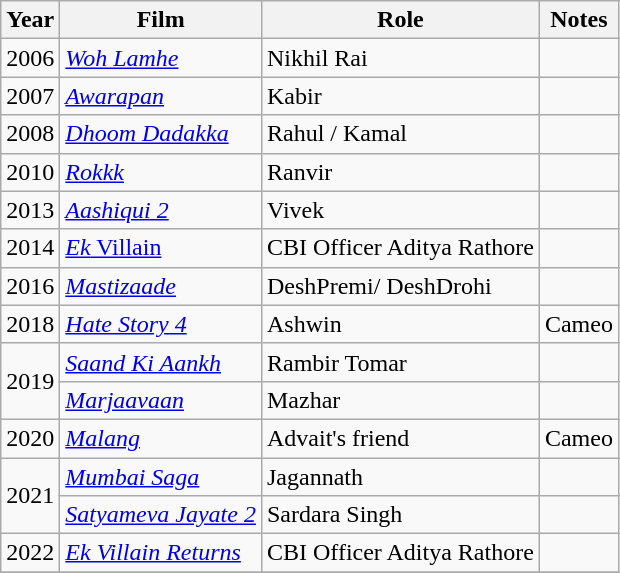<table class="wikitable sortable">
<tr>
<th>Year</th>
<th>Film</th>
<th>Role</th>
<th class="unsortable">Notes</th>
</tr>
<tr>
<td>2006</td>
<td><em><a href='#'>Woh Lamhe</a></em></td>
<td>Nikhil Rai</td>
<td></td>
</tr>
<tr>
<td>2007</td>
<td><em><a href='#'>Awarapan</a></em></td>
<td>Kabir</td>
<td></td>
</tr>
<tr>
<td>2008</td>
<td><em><a href='#'>Dhoom Dadakka</a></em></td>
<td>Rahul / Kamal</td>
<td></td>
</tr>
<tr>
<td>2010</td>
<td><em><a href='#'>Rokkk</a></em></td>
<td>Ranvir</td>
<td></td>
</tr>
<tr>
<td>2013</td>
<td><em><a href='#'>Aashiqui 2</a></em></td>
<td>Vivek</td>
<td></td>
</tr>
<tr>
<td>2014</td>
<td><em><a href='#'>Ek</em> Villain<em></a></em></td>
<td>CBI Officer Aditya Rathore</td>
<td></td>
</tr>
<tr>
<td>2016</td>
<td><em><a href='#'>Mastizaade</a></em></td>
<td>DeshPremi/ DeshDrohi</td>
<td></td>
</tr>
<tr>
<td>2018</td>
<td><em><a href='#'>Hate Story 4</a></em></td>
<td>Ashwin</td>
<td>Cameo</td>
</tr>
<tr>
<td rowspan=2>2019</td>
<td><em><a href='#'>Saand Ki Aankh</a></em></td>
<td>Rambir Tomar</td>
<td></td>
</tr>
<tr>
<td><em><a href='#'>Marjaavaan</a></em></td>
<td>Mazhar</td>
<td></td>
</tr>
<tr>
<td>2020</td>
<td><em><a href='#'>Malang</a></em></td>
<td>Advait's friend</td>
<td>Cameo</td>
</tr>
<tr>
<td rowspan=2>2021</td>
<td><em><a href='#'>Mumbai Saga</a></em></td>
<td>Jagannath</td>
<td></td>
</tr>
<tr>
<td><em><a href='#'>Satyameva Jayate 2</a></em></td>
<td>Sardara Singh</td>
<td></td>
</tr>
<tr>
<td>2022</td>
<td><em><a href='#'>Ek Villain Returns</a></em></td>
<td>CBI Officer Aditya Rathore</td>
<td></td>
</tr>
<tr>
</tr>
</table>
